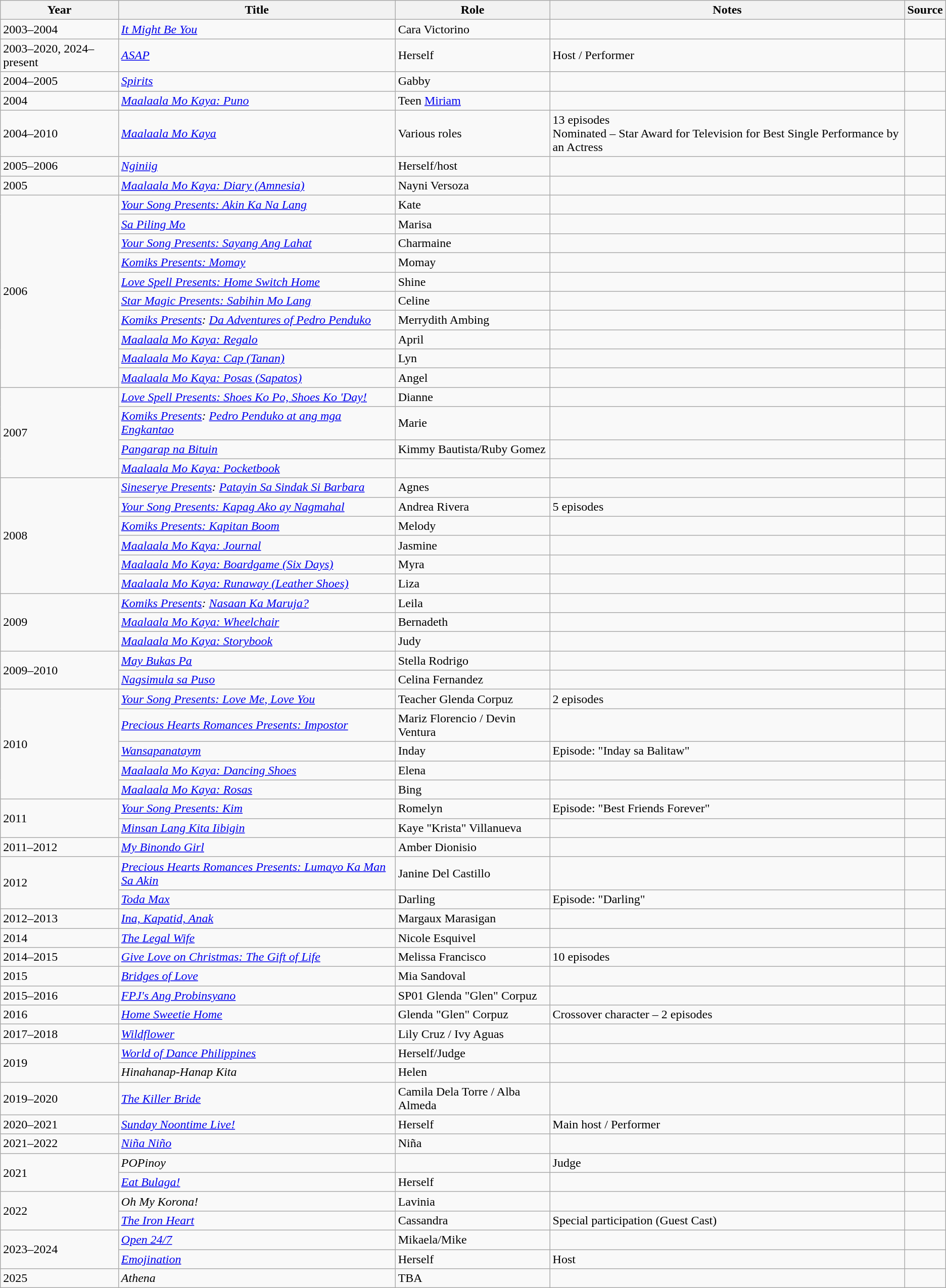<table class="wikitable sortable">
<tr>
<th>Year</th>
<th>Title</th>
<th>Role</th>
<th>Notes</th>
<th>Source</th>
</tr>
<tr>
<td>2003–2004</td>
<td><em><a href='#'>It Might Be You</a></em></td>
<td>Cara Victorino</td>
<td></td>
<td></td>
</tr>
<tr>
<td>2003–2020, 2024–present</td>
<td><em><a href='#'>ASAP</a></em></td>
<td>Herself</td>
<td>Host / Performer</td>
<td></td>
</tr>
<tr>
<td>2004–2005</td>
<td><em><a href='#'>Spirits</a></em></td>
<td>Gabby</td>
<td></td>
<td></td>
</tr>
<tr>
<td>2004</td>
<td><em><a href='#'>Maalaala Mo Kaya: Puno</a></em></td>
<td>Teen <a href='#'>Miriam</a></td>
<td></td>
<td></td>
</tr>
<tr>
<td>2004–2010</td>
<td><em><a href='#'>Maalaala Mo Kaya</a></em></td>
<td>Various roles</td>
<td>13 episodes<br>Nominated – Star Award for Television for Best Single Performance by an Actress </td>
<td></td>
</tr>
<tr>
<td>2005–2006</td>
<td><em><a href='#'>Nginiig</a></em></td>
<td>Herself/host</td>
<td></td>
<td></td>
</tr>
<tr>
<td>2005</td>
<td><em><a href='#'>Maalaala Mo Kaya: Diary (Amnesia)</a></em></td>
<td>Nayni Versoza</td>
<td></td>
<td></td>
</tr>
<tr>
<td rowspan="10">2006</td>
<td><em><a href='#'>Your Song Presents: Akin Ka Na Lang</a></em></td>
<td>Kate</td>
<td></td>
<td></td>
</tr>
<tr>
<td><em><a href='#'>Sa Piling Mo</a></em></td>
<td>Marisa</td>
<td></td>
<td></td>
</tr>
<tr>
<td><em><a href='#'>Your Song Presents: Sayang Ang Lahat</a></em></td>
<td>Charmaine</td>
<td></td>
<td></td>
</tr>
<tr>
<td><em><a href='#'>Komiks Presents: Momay</a></em></td>
<td>Momay</td>
<td></td>
<td></td>
</tr>
<tr>
<td><em><a href='#'>Love Spell Presents: Home Switch Home</a></em></td>
<td>Shine</td>
<td></td>
<td></td>
</tr>
<tr>
<td><em><a href='#'>Star Magic Presents: Sabihin Mo Lang</a></em></td>
<td>Celine</td>
<td></td>
<td></td>
</tr>
<tr>
<td><em><a href='#'>Komiks Presents</a>: <a href='#'>Da Adventures of Pedro Penduko</a></em></td>
<td>Merrydith Ambing</td>
<td></td>
<td></td>
</tr>
<tr>
<td><em><a href='#'>Maalaala Mo Kaya: Regalo</a></em></td>
<td>April</td>
<td></td>
<td></td>
</tr>
<tr>
<td><em><a href='#'>Maalaala Mo Kaya: Cap (Tanan)</a></em></td>
<td>Lyn</td>
<td></td>
<td></td>
</tr>
<tr>
<td><em><a href='#'>Maalaala Mo Kaya: Posas (Sapatos)</a></em></td>
<td>Angel</td>
<td></td>
<td></td>
</tr>
<tr>
<td rowspan="4">2007</td>
<td><em><a href='#'>Love Spell Presents: Shoes Ko Po, Shoes Ko 'Day!</a></em></td>
<td>Dianne</td>
<td></td>
<td></td>
</tr>
<tr>
<td><em><a href='#'>Komiks Presents</a>: <a href='#'>Pedro Penduko at ang mga Engkantao</a></em></td>
<td>Marie</td>
<td></td>
<td></td>
</tr>
<tr>
<td><em><a href='#'>Pangarap na Bituin</a></em></td>
<td>Kimmy Bautista/Ruby Gomez</td>
<td></td>
<td></td>
</tr>
<tr>
<td><em><a href='#'>Maalaala Mo Kaya: Pocketbook</a></em></td>
<td></td>
<td></td>
<td></td>
</tr>
<tr>
<td rowspan="6">2008</td>
<td><em><a href='#'>Sineserye Presents</a>: <a href='#'>Patayin Sa Sindak Si Barbara</a></em></td>
<td>Agnes</td>
<td></td>
<td></td>
</tr>
<tr>
<td><em><a href='#'>Your Song Presents: Kapag Ako ay Nagmahal</a></em></td>
<td>Andrea Rivera</td>
<td>5 episodes</td>
<td></td>
</tr>
<tr>
<td><em><a href='#'>Komiks Presents: Kapitan Boom</a></em></td>
<td>Melody</td>
<td></td>
<td></td>
</tr>
<tr>
<td><em><a href='#'>Maalaala Mo Kaya: Journal</a></em></td>
<td>Jasmine</td>
<td></td>
<td></td>
</tr>
<tr>
<td><em><a href='#'>Maalaala Mo Kaya: Boardgame (Six Days)</a></em></td>
<td>Myra</td>
<td></td>
<td></td>
</tr>
<tr>
<td><em><a href='#'>Maalaala Mo Kaya: Runaway (Leather Shoes)</a></em></td>
<td>Liza</td>
<td></td>
<td></td>
</tr>
<tr>
<td rowspan="3">2009</td>
<td><em><a href='#'>Komiks Presents</a>: <a href='#'>Nasaan Ka Maruja?</a></em></td>
<td>Leila</td>
<td></td>
<td></td>
</tr>
<tr>
<td><em><a href='#'>Maalaala Mo Kaya: Wheelchair</a></em></td>
<td>Bernadeth</td>
<td></td>
<td></td>
</tr>
<tr>
<td><em><a href='#'>Maalaala Mo Kaya: Storybook</a></em></td>
<td>Judy</td>
<td></td>
<td></td>
</tr>
<tr>
<td rowspan="2">2009–2010</td>
<td><em><a href='#'>May Bukas Pa</a></em></td>
<td>Stella Rodrigo</td>
<td></td>
<td></td>
</tr>
<tr>
<td><em><a href='#'>Nagsimula sa Puso</a></em></td>
<td>Celina Fernandez</td>
<td></td>
<td></td>
</tr>
<tr>
<td rowspan="5">2010</td>
<td><em><a href='#'>Your Song Presents: Love Me, Love You</a></em></td>
<td>Teacher Glenda Corpuz</td>
<td>2 episodes</td>
<td></td>
</tr>
<tr>
<td><em><a href='#'>Precious Hearts Romances Presents: Impostor</a></em></td>
<td>Mariz Florencio / Devin Ventura</td>
<td></td>
<td></td>
</tr>
<tr>
<td><em><a href='#'>Wansapanataym</a></em></td>
<td>Inday</td>
<td>Episode: "Inday sa Balitaw"</td>
<td></td>
</tr>
<tr>
<td><em><a href='#'>Maalaala Mo Kaya: Dancing Shoes</a></em></td>
<td>Elena</td>
<td></td>
<td></td>
</tr>
<tr>
<td><em><a href='#'>Maalaala Mo Kaya: Rosas</a></em></td>
<td>Bing</td>
<td></td>
<td></td>
</tr>
<tr>
<td rowspan="2">2011</td>
<td><em><a href='#'>Your Song Presents: Kim</a></em></td>
<td>Romelyn</td>
<td>Episode: "Best Friends Forever"</td>
<td></td>
</tr>
<tr>
<td><em><a href='#'>Minsan Lang Kita Iibigin</a></em></td>
<td>Kaye "Krista" Villanueva</td>
<td></td>
<td></td>
</tr>
<tr>
<td>2011–2012</td>
<td><em><a href='#'>My Binondo Girl</a></em></td>
<td>Amber Dionisio</td>
<td></td>
<td></td>
</tr>
<tr>
<td rowspan="2">2012</td>
<td><em><a href='#'>Precious Hearts Romances Presents: Lumayo Ka Man Sa Akin</a></em></td>
<td>Janine Del Castillo</td>
<td></td>
<td></td>
</tr>
<tr>
<td><em><a href='#'>Toda Max</a></em></td>
<td>Darling</td>
<td>Episode: "Darling"</td>
<td></td>
</tr>
<tr>
<td>2012–2013</td>
<td><em><a href='#'>Ina, Kapatid, Anak</a></em></td>
<td>Margaux Marasigan</td>
<td></td>
<td></td>
</tr>
<tr>
<td>2014</td>
<td><em><a href='#'>The Legal Wife</a></em></td>
<td>Nicole Esquivel</td>
<td></td>
<td></td>
</tr>
<tr>
<td>2014–2015</td>
<td><em><a href='#'>Give Love on Christmas: The Gift of Life</a></em></td>
<td>Melissa Francisco</td>
<td>10 episodes</td>
<td></td>
</tr>
<tr>
<td>2015</td>
<td><em><a href='#'>Bridges of Love</a></em></td>
<td>Mia Sandoval</td>
<td></td>
<td></td>
</tr>
<tr>
<td>2015–2016</td>
<td><em><a href='#'>FPJ's Ang Probinsyano</a></em></td>
<td>SP01 Glenda "Glen" Corpuz</td>
<td></td>
<td></td>
</tr>
<tr>
<td>2016</td>
<td><em><a href='#'>Home Sweetie Home</a></em></td>
<td>Glenda "Glen" Corpuz</td>
<td>Crossover character – 2 episodes</td>
<td></td>
</tr>
<tr>
<td>2017–2018</td>
<td><em><a href='#'>Wildflower</a></em></td>
<td>Lily Cruz / Ivy Aguas</td>
<td></td>
<td></td>
</tr>
<tr>
<td rowspan="2">2019</td>
<td><em><a href='#'>World of Dance Philippines</a></em></td>
<td>Herself/Judge</td>
<td></td>
<td></td>
</tr>
<tr>
<td><em>Hinahanap-Hanap Kita</em></td>
<td>Helen</td>
<td></td>
<td></td>
</tr>
<tr>
<td>2019–2020</td>
<td><em><a href='#'>The Killer Bride</a></em></td>
<td>Camila Dela Torre / Alba Almeda</td>
<td></td>
<td></td>
</tr>
<tr>
<td>2020–2021</td>
<td><em><a href='#'>Sunday Noontime Live!</a></em></td>
<td>Herself</td>
<td>Main host / Performer</td>
<td></td>
</tr>
<tr>
<td>2021–2022</td>
<td><em><a href='#'>Niña Niño</a></em></td>
<td>Niña</td>
<td></td>
<td></td>
</tr>
<tr>
<td rowspan="2">2021</td>
<td><em>POPinoy</em></td>
<td></td>
<td>Judge</td>
<td></td>
</tr>
<tr>
<td><em><a href='#'>Eat Bulaga!</a></em></td>
<td>Herself</td>
<td></td>
<td></td>
</tr>
<tr>
<td rowspan="2">2022</td>
<td><em>Oh My Korona!</em></td>
<td>Lavinia</td>
<td></td>
<td></td>
</tr>
<tr>
<td><em><a href='#'>The Iron Heart</a></em></td>
<td>Cassandra</td>
<td>Special participation (Guest Cast)</td>
<td></td>
</tr>
<tr>
<td rowspan="2">2023–2024</td>
<td><em><a href='#'>Open 24/7</a></em></td>
<td>Mikaela/Mike</td>
<td></td>
<td></td>
</tr>
<tr>
<td><em><a href='#'>Emojination</a></em></td>
<td>Herself</td>
<td>Host</td>
<td></td>
</tr>
<tr>
<td>2025</td>
<td><em>Athena</em></td>
<td>TBA</td>
<td></td>
<td></td>
</tr>
</table>
